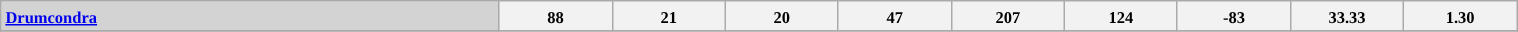<table class="wikitable" style="border-collapse:collapse; margin:auto; width:80%; text-align:center; font-size: 11px">
<tr style="height: 20px;">
<th style="text-align:left; background: #D3D3D3;  width=170px"><a href='#'>Drumcondra</a></th>
<th width=70px>88</th>
<th width=70px>21</th>
<th width=70px>20</th>
<th width=70px>47</th>
<th width=70px>207</th>
<th width=70px>124</th>
<th width=70px>-83</th>
<th width=70px>33.33</th>
<th width=70px>1.30</th>
</tr>
<tr>
</tr>
</table>
